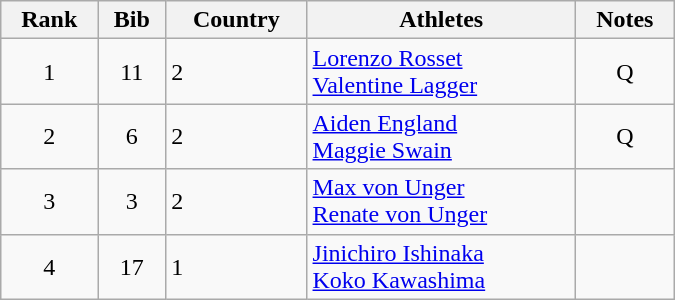<table class="wikitable" style="text-align:center; width:450px">
<tr>
<th>Rank</th>
<th>Bib</th>
<th>Country</th>
<th>Athletes</th>
<th>Notes</th>
</tr>
<tr>
<td>1</td>
<td>11</td>
<td align=left> 2</td>
<td align=left><a href='#'>Lorenzo Rosset</a><br><a href='#'>Valentine Lagger</a></td>
<td>Q</td>
</tr>
<tr>
<td>2</td>
<td>6</td>
<td align=left> 2</td>
<td align=left><a href='#'>Aiden England</a><br><a href='#'>Maggie Swain</a></td>
<td>Q</td>
</tr>
<tr>
<td>3</td>
<td>3</td>
<td align=left> 2</td>
<td align=left><a href='#'>Max von Unger</a><br><a href='#'>Renate von Unger</a></td>
<td></td>
</tr>
<tr>
<td>4</td>
<td>17</td>
<td align=left> 1</td>
<td align=left><a href='#'>Jinichiro Ishinaka</a><br><a href='#'>Koko Kawashima</a></td>
<td></td>
</tr>
</table>
